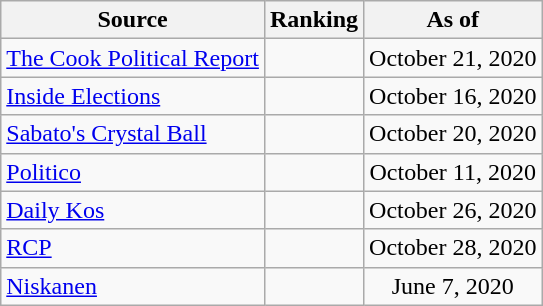<table class="wikitable" style="text-align:center">
<tr>
<th>Source</th>
<th>Ranking</th>
<th>As of</th>
</tr>
<tr>
<td align=left><a href='#'>The Cook Political Report</a></td>
<td></td>
<td>October 21, 2020</td>
</tr>
<tr>
<td align=left><a href='#'>Inside Elections</a></td>
<td></td>
<td>October 16, 2020</td>
</tr>
<tr>
<td align=left><a href='#'>Sabato's Crystal Ball</a></td>
<td></td>
<td>October 20, 2020</td>
</tr>
<tr>
<td align="left"><a href='#'>Politico</a></td>
<td></td>
<td>October 11, 2020</td>
</tr>
<tr>
<td align="left"><a href='#'>Daily Kos</a></td>
<td></td>
<td>October 26, 2020</td>
</tr>
<tr>
<td align="left"><a href='#'>RCP</a></td>
<td></td>
<td>October 28, 2020</td>
</tr>
<tr>
<td align="left"><a href='#'>Niskanen</a></td>
<td></td>
<td>June 7, 2020</td>
</tr>
</table>
